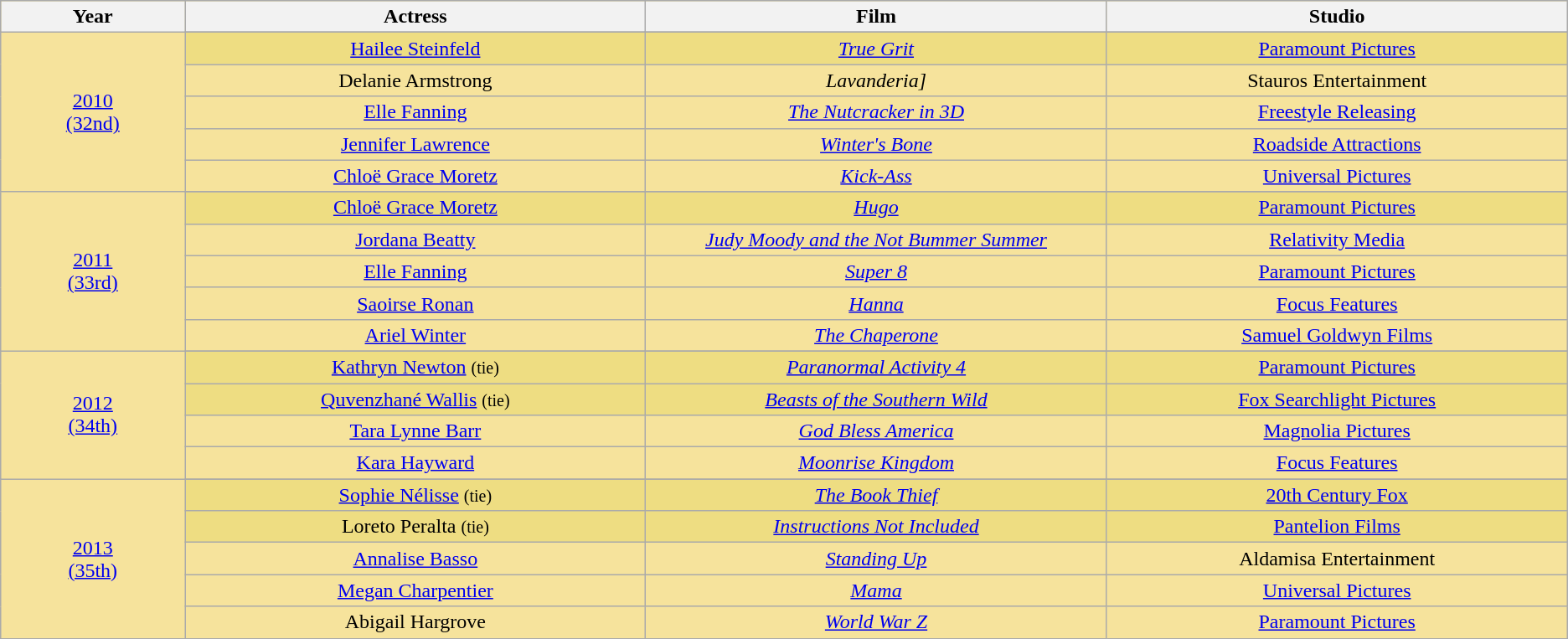<table class="wikitable" rowspan=2 style="text-align: center; background: #f6e39c">
<tr bgcolor="#f6e39c">
<th width="8%">Year</th>
<th width="20%">Actress</th>
<th width="20%">Film</th>
<th width="20%">Studio</th>
</tr>
<tr>
<td rowspan=6 style="text-align:center"><a href='#'>2010</a><br><a href='#'>(32nd)</a></td>
</tr>
<tr style="background:#EEDD82">
<td><a href='#'>Hailee Steinfeld</a></td>
<td><em><a href='#'>True Grit</a></em></td>
<td><a href='#'>Paramount Pictures</a></td>
</tr>
<tr>
<td>Delanie Armstrong</td>
<td><em>Lavanderia]</em></td>
<td>Stauros Entertainment</td>
</tr>
<tr>
<td><a href='#'>Elle Fanning</a></td>
<td><em><a href='#'>The Nutcracker in 3D</a></em></td>
<td><a href='#'>Freestyle Releasing</a></td>
</tr>
<tr>
<td><a href='#'>Jennifer Lawrence</a></td>
<td><em><a href='#'>Winter's Bone</a></em></td>
<td><a href='#'>Roadside Attractions</a></td>
</tr>
<tr>
<td><a href='#'>Chloë Grace Moretz</a></td>
<td><em><a href='#'>Kick-Ass</a></em></td>
<td><a href='#'>Universal Pictures</a></td>
</tr>
<tr>
<td rowspan=6 style="text-align:center"><a href='#'>2011</a><br><a href='#'>(33rd)</a></td>
</tr>
<tr style="background:#EEDD82">
<td><a href='#'>Chloë Grace Moretz</a></td>
<td><em><a href='#'>Hugo</a></em></td>
<td><a href='#'>Paramount Pictures</a></td>
</tr>
<tr>
<td><a href='#'>Jordana Beatty</a></td>
<td><em><a href='#'>Judy Moody and the Not Bummer Summer</a></em></td>
<td><a href='#'>Relativity Media</a></td>
</tr>
<tr>
<td><a href='#'>Elle Fanning</a></td>
<td><em><a href='#'>Super 8</a></em></td>
<td><a href='#'>Paramount Pictures</a></td>
</tr>
<tr>
<td><a href='#'>Saoirse Ronan</a></td>
<td><em><a href='#'>Hanna</a></em></td>
<td><a href='#'>Focus Features</a></td>
</tr>
<tr>
<td><a href='#'>Ariel Winter</a></td>
<td><em><a href='#'>The Chaperone</a></em></td>
<td><a href='#'>Samuel Goldwyn Films</a></td>
</tr>
<tr>
<td rowspan=5 style="text-align:center"><a href='#'>2012</a><br><a href='#'>(34th)</a></td>
</tr>
<tr style="background:#EEDD82">
<td><a href='#'>Kathryn Newton</a> <small>(tie)</small></td>
<td><em><a href='#'>Paranormal Activity 4</a></em></td>
<td><a href='#'>Paramount Pictures</a></td>
</tr>
<tr style="background:#EEDD82">
<td><a href='#'>Quvenzhané Wallis</a> <small>(tie)</small></td>
<td><em><a href='#'>Beasts of the Southern Wild</a></em></td>
<td><a href='#'>Fox Searchlight Pictures</a></td>
</tr>
<tr>
<td><a href='#'>Tara Lynne Barr</a></td>
<td><em><a href='#'>God Bless America</a></em></td>
<td><a href='#'>Magnolia Pictures</a></td>
</tr>
<tr>
<td><a href='#'>Kara Hayward</a></td>
<td><em><a href='#'>Moonrise Kingdom</a></em></td>
<td><a href='#'>Focus Features</a></td>
</tr>
<tr>
<td rowspan=6 style="text-align:center"><a href='#'>2013</a><br><a href='#'>(35th)</a></td>
</tr>
<tr style="background:#EEDD82">
<td><a href='#'>Sophie Nélisse</a> <small>(tie)</small></td>
<td><em><a href='#'>The Book Thief</a></em></td>
<td><a href='#'>20th Century Fox</a></td>
</tr>
<tr style="background:#EEDD82">
<td>Loreto Peralta <small>(tie)</small></td>
<td><em><a href='#'>Instructions Not Included</a></em></td>
<td><a href='#'>Pantelion Films</a></td>
</tr>
<tr>
<td><a href='#'>Annalise Basso</a></td>
<td><em><a href='#'>Standing Up</a></em></td>
<td>Aldamisa Entertainment</td>
</tr>
<tr>
<td><a href='#'>Megan Charpentier</a></td>
<td><em><a href='#'>Mama</a></em></td>
<td><a href='#'>Universal Pictures</a></td>
</tr>
<tr>
<td>Abigail Hargrove</td>
<td><em><a href='#'>World War Z</a></em></td>
<td><a href='#'>Paramount Pictures</a></td>
</tr>
</table>
